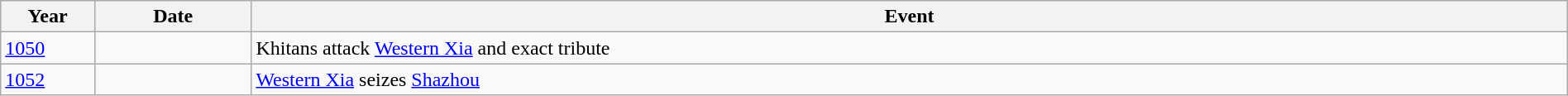<table class="wikitable" width="100%">
<tr>
<th style="width:6%">Year</th>
<th style="width:10%">Date</th>
<th>Event</th>
</tr>
<tr>
<td><a href='#'>1050</a></td>
<td></td>
<td>Khitans attack <a href='#'>Western Xia</a> and exact tribute</td>
</tr>
<tr>
<td><a href='#'>1052</a></td>
<td></td>
<td><a href='#'>Western Xia</a> seizes <a href='#'>Shazhou</a></td>
</tr>
</table>
